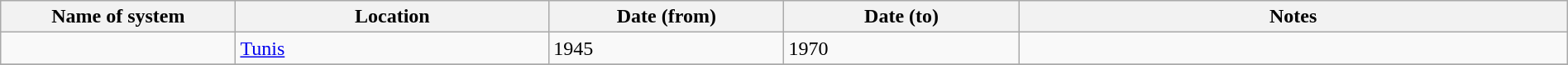<table class="wikitable" width=100%>
<tr>
<th width=15%>Name of system</th>
<th width=20%>Location</th>
<th width=15%>Date (from)</th>
<th width=15%>Date (to)</th>
<th width=35%>Notes</th>
</tr>
<tr>
<td> </td>
<td><a href='#'>Tunis</a></td>
<td>1945</td>
<td>1970</td>
<td> </td>
</tr>
<tr>
</tr>
</table>
